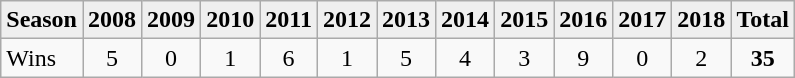<table class="wikitable sortable">
<tr bgcolor="efefef">
<td><strong>Season</strong></td>
<td><strong>2008</strong></td>
<td><strong>2009</strong></td>
<td><strong>2010</strong></td>
<td><strong>2011</strong></td>
<td><strong>2012</strong></td>
<td><strong>2013</strong></td>
<td><strong>2014</strong></td>
<td><strong>2015</strong></td>
<td><strong>2016</strong></td>
<td><strong>2017</strong></td>
<td><strong>2018</strong></td>
<td><strong>Total</strong></td>
</tr>
<tr align="center">
<td align="left">Wins</td>
<td>5</td>
<td>0</td>
<td>1</td>
<td>6</td>
<td>1</td>
<td>5</td>
<td>4</td>
<td>3</td>
<td>9</td>
<td>0</td>
<td>2</td>
<td><strong>35</strong></td>
</tr>
</table>
